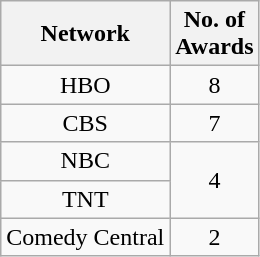<table class="wikitable">
<tr>
<th>Network</th>
<th>No. of<br>Awards</th>
</tr>
<tr style="text-align:center">
<td>HBO</td>
<td>8</td>
</tr>
<tr style="text-align:center">
<td>CBS</td>
<td>7</td>
</tr>
<tr style="text-align:center">
<td>NBC</td>
<td rowspan="2">4</td>
</tr>
<tr style="text-align:center">
<td>TNT</td>
</tr>
<tr style="text-align:center">
<td>Comedy Central</td>
<td>2</td>
</tr>
</table>
